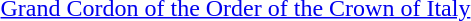<table>
<tr>
<td rowspan=2 style="width:60px; vertical-align:top;"></td>
<td><a href='#'>Grand Cordon of the Order of the Crown of Italy</a></td>
</tr>
<tr>
<td></td>
</tr>
</table>
